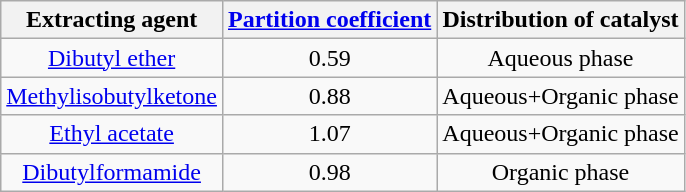<table class="wikitable">
<tr>
<th>Extracting agent</th>
<th><a href='#'>Partition coefficient</a></th>
<th>Distribution of catalyst</th>
</tr>
<tr>
<td align="center"><a href='#'>Dibutyl ether</a></td>
<td align="center">0.59</td>
<td align="center">Aqueous phase</td>
</tr>
<tr>
<td align="center"><a href='#'>Methylisobutylketone</a></td>
<td align="center">0.88</td>
<td align="center">Aqueous+Organic phase</td>
</tr>
<tr>
<td align="center"><a href='#'>Ethyl acetate</a></td>
<td align="center">1.07</td>
<td align="center">Aqueous+Organic phase</td>
</tr>
<tr>
<td align="center"><a href='#'>Dibutylformamide</a></td>
<td align="center">0.98</td>
<td align="center">Organic phase</td>
</tr>
</table>
